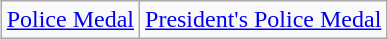<table class="wikitable" style="margin:1em auto; text-align:center;">
<tr>
<td style="text-align:center;"><a href='#'>Police Medal</a></td>
<td style="text-align:center;"><a href='#'>President's Police Medal</a></td>
</tr>
</table>
